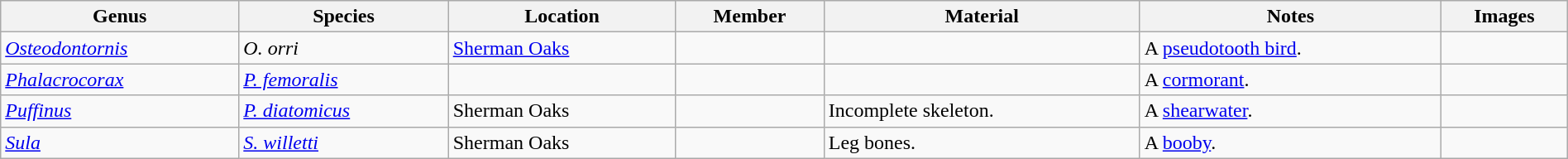<table class="wikitable" width="100%" align="center">
<tr>
<th>Genus</th>
<th>Species</th>
<th>Location</th>
<th>Member</th>
<th>Material</th>
<th>Notes</th>
<th>Images</th>
</tr>
<tr>
<td><em><a href='#'>Osteodontornis</a></em></td>
<td><em>O. orri</em></td>
<td><a href='#'>Sherman Oaks</a></td>
<td></td>
<td></td>
<td>A <a href='#'>pseudotooth bird</a>.</td>
<td></td>
</tr>
<tr>
<td><em><a href='#'>Phalacrocorax</a></em></td>
<td><em><a href='#'>P. femoralis</a></em></td>
<td></td>
<td></td>
<td></td>
<td>A <a href='#'>cormorant</a>.</td>
<td></td>
</tr>
<tr>
<td><em><a href='#'>Puffinus</a></em></td>
<td><em><a href='#'>P. diatomicus</a></em></td>
<td>Sherman Oaks</td>
<td></td>
<td>Incomplete skeleton.</td>
<td>A <a href='#'>shearwater</a>.</td>
<td></td>
</tr>
<tr>
<td><em><a href='#'>Sula</a></em></td>
<td><em><a href='#'>S. willetti</a></em></td>
<td>Sherman Oaks</td>
<td></td>
<td>Leg bones.</td>
<td>A <a href='#'>booby</a>.</td>
<td></td>
</tr>
</table>
